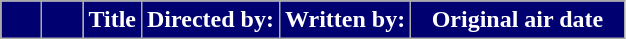<table class=wikitable style="background:#FFFFFF">
<tr style="color:#FFFFFF">
<th style="background:#000070; width:20px"></th>
<th style="background:#000070; width:20px"></th>
<th style="background:#000070">Title</th>
<th style="background:#000070">Directed by:</th>
<th style="background:#000070">Written by:</th>
<th style="background:#000070; width:135px">Original air date<br>






























</th>
</tr>
</table>
